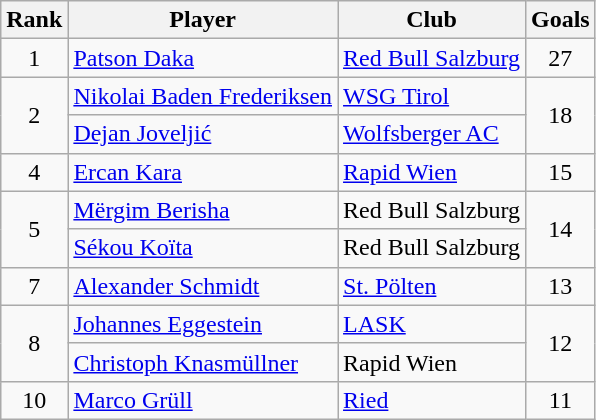<table class="wikitable" style="text-align:center">
<tr>
<th>Rank</th>
<th>Player</th>
<th>Club</th>
<th>Goals</th>
</tr>
<tr>
<td>1</td>
<td align="left"> <a href='#'>Patson Daka</a></td>
<td align="left"><a href='#'>Red Bull Salzburg</a></td>
<td>27</td>
</tr>
<tr>
<td rowspan="2">2</td>
<td align="left"> <a href='#'>Nikolai Baden Frederiksen</a></td>
<td align="left"><a href='#'>WSG Tirol</a></td>
<td rowspan="2">18</td>
</tr>
<tr>
<td align="left"> <a href='#'>Dejan Joveljić</a></td>
<td align="left"><a href='#'>Wolfsberger AC</a></td>
</tr>
<tr>
<td>4</td>
<td align="left"> <a href='#'>Ercan Kara</a></td>
<td align="left"><a href='#'>Rapid Wien</a></td>
<td>15</td>
</tr>
<tr>
<td rowspan="2">5</td>
<td align="left"> <a href='#'>Mërgim Berisha</a></td>
<td align="left">Red Bull Salzburg</td>
<td rowspan="2">14</td>
</tr>
<tr>
<td align="left"> <a href='#'>Sékou Koïta</a></td>
<td align="left">Red Bull Salzburg</td>
</tr>
<tr>
<td>7</td>
<td align="left"> <a href='#'>Alexander Schmidt</a></td>
<td align="left"><a href='#'>St. Pölten</a></td>
<td>13</td>
</tr>
<tr>
<td rowspan="2">8</td>
<td align="left"> <a href='#'>Johannes Eggestein</a></td>
<td align="left"><a href='#'>LASK</a></td>
<td rowspan="2">12</td>
</tr>
<tr>
<td align="left"> <a href='#'>Christoph Knasmüllner</a></td>
<td align="left">Rapid Wien</td>
</tr>
<tr>
<td>10</td>
<td align="left"> <a href='#'>Marco Grüll</a></td>
<td align="left"><a href='#'>Ried</a></td>
<td>11</td>
</tr>
</table>
